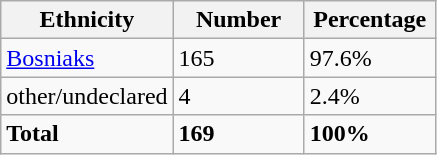<table class="wikitable">
<tr>
<th width="100px">Ethnicity</th>
<th width="80px">Number</th>
<th width="80px">Percentage</th>
</tr>
<tr>
<td><a href='#'>Bosniaks</a></td>
<td>165</td>
<td>97.6%</td>
</tr>
<tr>
<td>other/undeclared</td>
<td>4</td>
<td>2.4%</td>
</tr>
<tr>
<td><strong>Total</strong></td>
<td><strong>169</strong></td>
<td><strong>100%</strong></td>
</tr>
</table>
